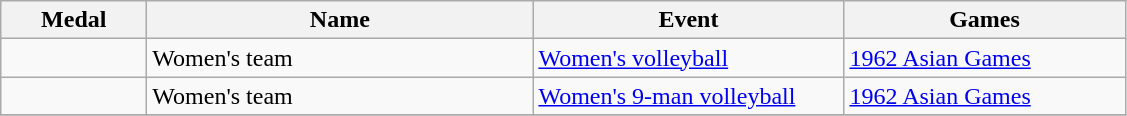<table class="wikitable sortable" style="font-size:100%">
<tr>
<th width="90">Medal</th>
<th width="250">Name</th>
<th width="200">Event</th>
<th width="180">Games</th>
</tr>
<tr>
<td></td>
<td>Women's team<br></td>
<td><a href='#'>Women's volleyball</a></td>
<td><a href='#'>1962 Asian Games</a></td>
</tr>
<tr>
<td></td>
<td>Women's team<br></td>
<td><a href='#'>Women's 9-man volleyball</a></td>
<td><a href='#'>1962 Asian Games</a></td>
</tr>
<tr>
</tr>
</table>
